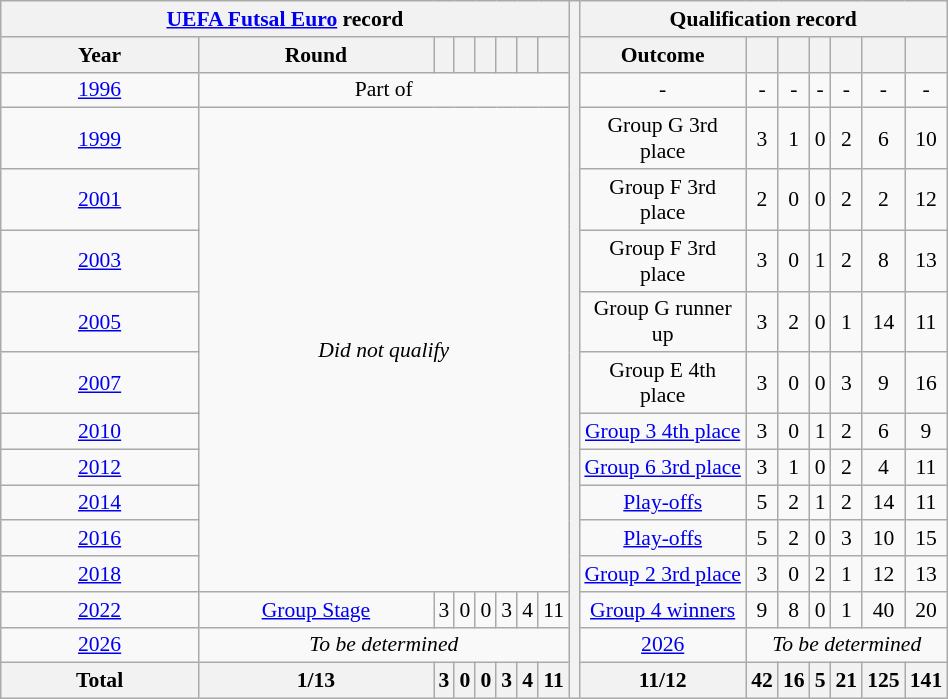<table class="wikitable" width=50% style="text-align: center;font-size:90%;">
<tr>
<th colspan=8><a href='#'>UEFA Futsal Euro</a> record</th>
<th width=1% rowspan=17></th>
<th colspan=7>Qualification record</th>
</tr>
<tr>
<th width=125px>Year</th>
<th width=150px>Round</th>
<th></th>
<th></th>
<th></th>
<th></th>
<th></th>
<th></th>
<th>Outcome</th>
<th></th>
<th></th>
<th></th>
<th></th>
<th></th>
<th></th>
</tr>
<tr>
<td> <a href='#'>1996</a></td>
<td colspan=7>Part of </td>
<td>-</td>
<td>-</td>
<td>-</td>
<td>-</td>
<td>-</td>
<td>-</td>
<td>-</td>
</tr>
<tr - bgcolor=>
<td> <a href='#'>1999</a></td>
<td colspan=7 rowspan=10><em>Did not qualify</em></td>
<td>Group G 3rd place</td>
<td>3</td>
<td>1</td>
<td>0</td>
<td>2</td>
<td>6</td>
<td>10</td>
</tr>
<tr - bgcolor=>
<td> <a href='#'>2001</a></td>
<td>Group F 3rd place</td>
<td>2</td>
<td>0</td>
<td>0</td>
<td>2</td>
<td>2</td>
<td>12</td>
</tr>
<tr - bgcolor=>
<td> <a href='#'>2003</a></td>
<td>Group F 3rd place</td>
<td>3</td>
<td>0</td>
<td>1</td>
<td>2</td>
<td>8</td>
<td>13</td>
</tr>
<tr - bgcolor=>
<td> <a href='#'>2005</a></td>
<td>Group G runner up</td>
<td>3</td>
<td>2</td>
<td>0</td>
<td>1</td>
<td>14</td>
<td>11</td>
</tr>
<tr - bgcolor=>
<td> <a href='#'>2007</a></td>
<td>Group E 4th place</td>
<td>3</td>
<td>0</td>
<td>0</td>
<td>3</td>
<td>9</td>
<td>16</td>
</tr>
<tr - bgcolor=>
<td> <a href='#'>2010</a></td>
<td><a href='#'>Group 3 4th place</a></td>
<td>3</td>
<td>0</td>
<td>1</td>
<td>2</td>
<td>6</td>
<td>9</td>
</tr>
<tr - bgcolor=>
<td> <a href='#'>2012</a></td>
<td><a href='#'>Group 6 3rd place</a></td>
<td>3</td>
<td>1</td>
<td>0</td>
<td>2</td>
<td>4</td>
<td>11</td>
</tr>
<tr - bgcolor=>
<td> <a href='#'>2014</a></td>
<td><a href='#'>Play-offs</a></td>
<td>5</td>
<td>2</td>
<td>1</td>
<td>2</td>
<td>14</td>
<td>11</td>
</tr>
<tr - bgcolor=>
<td> <a href='#'>2016</a></td>
<td><a href='#'>Play-offs</a></td>
<td>5</td>
<td>2</td>
<td>0</td>
<td>3</td>
<td>10</td>
<td>15</td>
</tr>
<tr - bgcolor=>
<td> <a href='#'>2018</a></td>
<td><a href='#'>Group 2 3rd place</a></td>
<td>3</td>
<td>0</td>
<td>2</td>
<td>1</td>
<td>12</td>
<td>13</td>
</tr>
<tr - bgcolor=>
<td> <a href='#'>2022</a></td>
<td><a href='#'>Group Stage</a></td>
<td>3</td>
<td>0</td>
<td>0</td>
<td>3</td>
<td>4</td>
<td>11</td>
<td><a href='#'>Group 4 winners</a></td>
<td>9</td>
<td>8</td>
<td>0</td>
<td>1</td>
<td>40</td>
<td>20</td>
</tr>
<tr - bgcolor=>
<td> <a href='#'>2026</a></td>
<td colspan=7><em>To be determined</em></td>
<td><a href='#'>2026</a></td>
<td colspan=6><em>To be determined</em></td>
</tr>
<tr>
<th><strong>Total</strong></th>
<th>1/13</th>
<th>3</th>
<th>0</th>
<th>0</th>
<th>3</th>
<th>4</th>
<th>11</th>
<th>11/12</th>
<th>42</th>
<th>16</th>
<th>5</th>
<th>21</th>
<th>125</th>
<th>141</th>
</tr>
</table>
